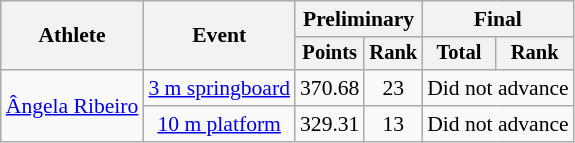<table class="wikitable" style="font-size:90%">
<tr>
<th rowspan="2">Athlete</th>
<th rowspan="2">Event</th>
<th colspan=2>Preliminary</th>
<th colspan=2>Final</th>
</tr>
<tr style="font-size:95%">
<th>Points</th>
<th>Rank</th>
<th>Total</th>
<th>Rank</th>
</tr>
<tr align=center>
<td rowspan=2><a href='#'>Ângela Ribeiro</a></td>
<td><a href='#'>3 m springboard</a></td>
<td style="text-align:center;">370.68</td>
<td style="text-align:center;">23</td>
<td style="text-align:center;" colspan=2>Did not advance</td>
</tr>
<tr align=center>
<td><a href='#'>10 m platform</a></td>
<td style="text-align:center;">329.31</td>
<td style="text-align:center;">13</td>
<td style="text-align:center;" colspan=2>Did not advance</td>
</tr>
</table>
